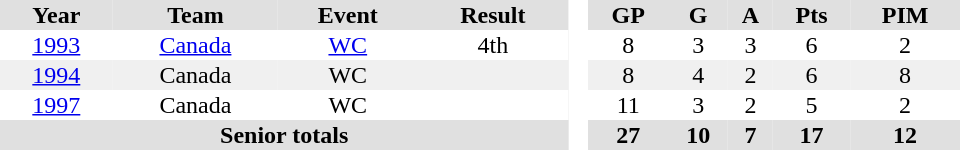<table border="0" cellpadding="1" cellspacing="0" style="text-align:center; width:40em">
<tr ALIGN="center" bgcolor="#e0e0e0">
<th>Year</th>
<th>Team</th>
<th>Event</th>
<th>Result</th>
<th rowspan="99" bgcolor="#ffffff"> </th>
<th>GP</th>
<th>G</th>
<th>A</th>
<th>Pts</th>
<th>PIM</th>
</tr>
<tr>
<td><a href='#'>1993</a></td>
<td><a href='#'>Canada</a></td>
<td><a href='#'>WC</a></td>
<td>4th</td>
<td>8</td>
<td>3</td>
<td>3</td>
<td>6</td>
<td>2</td>
</tr>
<tr bgcolor="#f0f0f0">
<td><a href='#'>1994</a></td>
<td>Canada</td>
<td>WC</td>
<td></td>
<td>8</td>
<td>4</td>
<td>2</td>
<td>6</td>
<td>8</td>
</tr>
<tr>
<td><a href='#'>1997</a></td>
<td>Canada</td>
<td>WC</td>
<td></td>
<td>11</td>
<td>3</td>
<td>2</td>
<td>5</td>
<td>2</td>
</tr>
<tr bgcolor="#e0e0e0">
<th colspan="4">Senior totals</th>
<th>27</th>
<th>10</th>
<th>7</th>
<th>17</th>
<th>12</th>
</tr>
</table>
